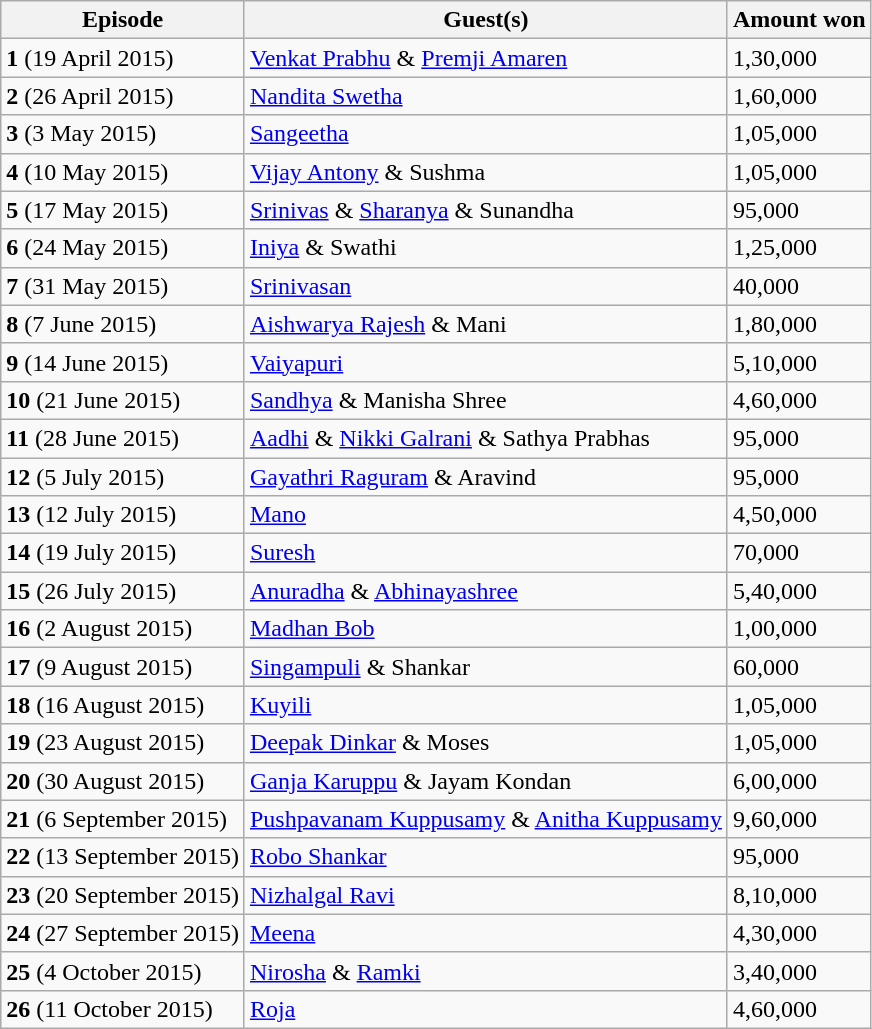<table class="wikitable">
<tr>
<th>Episode</th>
<th>Guest(s)</th>
<th>Amount won</th>
</tr>
<tr>
<td><strong>1</strong> (19 April 2015)</td>
<td><a href='#'>Venkat Prabhu</a>  & <a href='#'>Premji Amaren</a></td>
<td> 1,30,000</td>
</tr>
<tr>
<td><strong>2</strong> (26 April 2015)</td>
<td><a href='#'>Nandita Swetha</a></td>
<td> 1,60,000</td>
</tr>
<tr>
<td><strong>3</strong> (3 May 2015)</td>
<td><a href='#'>Sangeetha</a></td>
<td> 1,05,000</td>
</tr>
<tr>
<td><strong>4</strong> (10 May 2015)</td>
<td><a href='#'>Vijay Antony</a> & Sushma</td>
<td> 1,05,000</td>
</tr>
<tr>
<td><strong>5</strong> (17 May 2015)</td>
<td><a href='#'>Srinivas</a>  & <a href='#'>Sharanya</a> & Sunandha</td>
<td> 95,000</td>
</tr>
<tr>
<td><strong>6</strong> (24 May 2015)</td>
<td><a href='#'>Iniya</a>  & Swathi</td>
<td> 1,25,000</td>
</tr>
<tr>
<td><strong>7</strong> (31 May 2015)</td>
<td><a href='#'>Srinivasan</a></td>
<td> 40,000</td>
</tr>
<tr>
<td><strong>8</strong> (7 June 2015)</td>
<td><a href='#'>Aishwarya Rajesh</a> & Mani</td>
<td> 1,80,000</td>
</tr>
<tr>
<td><strong>9</strong> (14 June 2015)</td>
<td><a href='#'>Vaiyapuri</a></td>
<td> 5,10,000</td>
</tr>
<tr>
<td><strong>10</strong> (21 June 2015)</td>
<td><a href='#'>Sandhya</a> & Manisha Shree</td>
<td> 4,60,000</td>
</tr>
<tr>
<td><strong>11</strong> (28 June 2015)</td>
<td><a href='#'>Aadhi</a> & <a href='#'>Nikki Galrani</a> & Sathya Prabhas</td>
<td> 95,000</td>
</tr>
<tr>
<td><strong>12</strong> (5 July 2015)</td>
<td><a href='#'>Gayathri Raguram</a> & Aravind</td>
<td> 95,000</td>
</tr>
<tr>
<td><strong>13</strong> (12 July 2015)</td>
<td><a href='#'>Mano</a></td>
<td> 4,50,000</td>
</tr>
<tr>
<td><strong>14</strong> (19 July 2015)</td>
<td><a href='#'>Suresh</a></td>
<td> 70,000</td>
</tr>
<tr>
<td><strong>15</strong> (26 July 2015)</td>
<td><a href='#'>Anuradha</a> & <a href='#'>Abhinayashree</a></td>
<td> 5,40,000</td>
</tr>
<tr>
<td><strong>16</strong> (2 August 2015)</td>
<td><a href='#'>Madhan Bob</a></td>
<td> 1,00,000</td>
</tr>
<tr>
<td><strong>17</strong> (9 August 2015)</td>
<td><a href='#'>Singampuli</a> & Shankar</td>
<td> 60,000</td>
</tr>
<tr>
<td><strong>18</strong> (16 August 2015)</td>
<td><a href='#'>Kuyili</a></td>
<td> 1,05,000</td>
</tr>
<tr>
<td><strong>19</strong> (23 August 2015)</td>
<td><a href='#'>Deepak Dinkar</a> & Moses</td>
<td> 1,05,000</td>
</tr>
<tr>
<td><strong>20</strong> (30 August 2015)</td>
<td><a href='#'>Ganja Karuppu</a> & Jayam Kondan</td>
<td> 6,00,000</td>
</tr>
<tr>
<td><strong>21</strong> (6 September 2015)</td>
<td><a href='#'>Pushpavanam Kuppusamy</a> & <a href='#'>Anitha Kuppusamy</a></td>
<td> 9,60,000</td>
</tr>
<tr>
<td><strong>22</strong> (13 September 2015)</td>
<td><a href='#'>Robo Shankar</a></td>
<td> 95,000</td>
</tr>
<tr>
<td><strong>23</strong> (20 September 2015)</td>
<td><a href='#'>Nizhalgal Ravi</a></td>
<td> 8,10,000</td>
</tr>
<tr>
<td><strong>24</strong> (27 September 2015)</td>
<td><a href='#'>Meena</a></td>
<td> 4,30,000</td>
</tr>
<tr>
<td><strong>25</strong> (4 October 2015)</td>
<td><a href='#'>Nirosha</a> & <a href='#'>Ramki</a></td>
<td> 3,40,000</td>
</tr>
<tr>
<td><strong>26</strong> (11 October 2015)</td>
<td><a href='#'>Roja</a></td>
<td> 4,60,000</td>
</tr>
</table>
